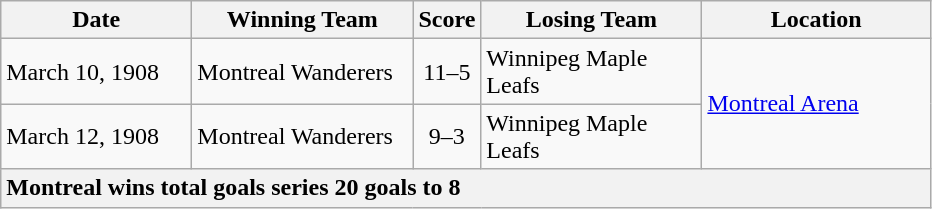<table class="wikitable">
<tr>
<th width="120">Date</th>
<th width="140">Winning Team</th>
<th width="5">Score</th>
<th width="140">Losing Team</th>
<th width="145">Location</th>
</tr>
<tr>
<td>March 10, 1908</td>
<td>Montreal Wanderers</td>
<td align="center">11–5</td>
<td>Winnipeg Maple Leafs</td>
<td rowspan="2"><a href='#'>Montreal Arena</a></td>
</tr>
<tr>
<td>March 12, 1908</td>
<td>Montreal Wanderers</td>
<td align="center">9–3</td>
<td>Winnipeg Maple Leafs</td>
</tr>
<tr>
<th colspan="5" style="text-align:left;">Montreal wins total goals series 20 goals to 8</th>
</tr>
</table>
